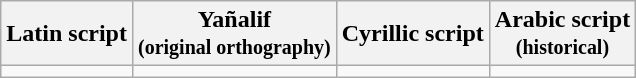<table class="wikitable">
<tr>
<th>Latin script</th>
<th>Yañalif<br><small>(original orthography)</small></th>
<th>Cyrillic script</th>
<th>Arabic script<br><small>(historical)</small></th>
</tr>
<tr>
<td></td>
<td></td>
<td></td>
<td></td>
</tr>
</table>
